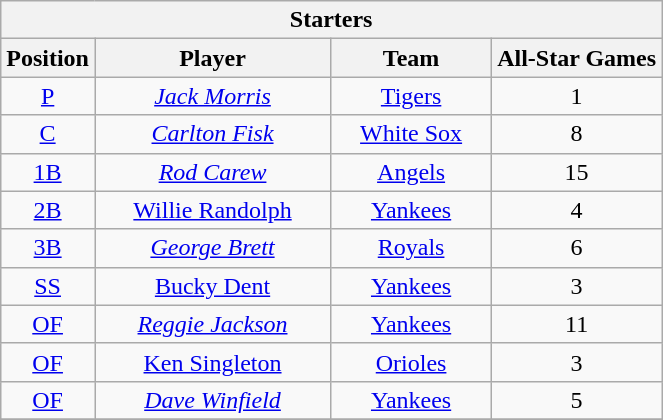<table class="wikitable" style="font-size: 100%; text-align:center;">
<tr>
<th colspan="4">Starters</th>
</tr>
<tr>
<th>Position</th>
<th width="150">Player</th>
<th width="100">Team</th>
<th>All-Star Games</th>
</tr>
<tr>
<td><a href='#'>P</a></td>
<td><em><a href='#'>Jack Morris</a></em></td>
<td><a href='#'>Tigers</a></td>
<td>1</td>
</tr>
<tr>
<td><a href='#'>C</a></td>
<td><em><a href='#'>Carlton Fisk</a></em></td>
<td><a href='#'>White Sox</a></td>
<td>8</td>
</tr>
<tr>
<td><a href='#'>1B</a></td>
<td><em><a href='#'>Rod Carew</a></em></td>
<td><a href='#'>Angels</a></td>
<td>15</td>
</tr>
<tr>
<td><a href='#'>2B</a></td>
<td><a href='#'>Willie Randolph</a></td>
<td><a href='#'>Yankees</a></td>
<td>4</td>
</tr>
<tr>
<td><a href='#'>3B</a></td>
<td><em><a href='#'>George Brett</a></em></td>
<td><a href='#'>Royals</a></td>
<td>6</td>
</tr>
<tr>
<td><a href='#'>SS</a></td>
<td><a href='#'>Bucky Dent</a></td>
<td><a href='#'>Yankees</a></td>
<td>3</td>
</tr>
<tr>
<td><a href='#'>OF</a></td>
<td><em><a href='#'>Reggie Jackson</a></em></td>
<td><a href='#'>Yankees</a></td>
<td>11</td>
</tr>
<tr>
<td><a href='#'>OF</a></td>
<td><a href='#'>Ken Singleton</a></td>
<td><a href='#'>Orioles</a></td>
<td>3</td>
</tr>
<tr>
<td><a href='#'>OF</a></td>
<td><em><a href='#'>Dave Winfield</a></em></td>
<td><a href='#'>Yankees</a></td>
<td>5</td>
</tr>
<tr>
</tr>
</table>
